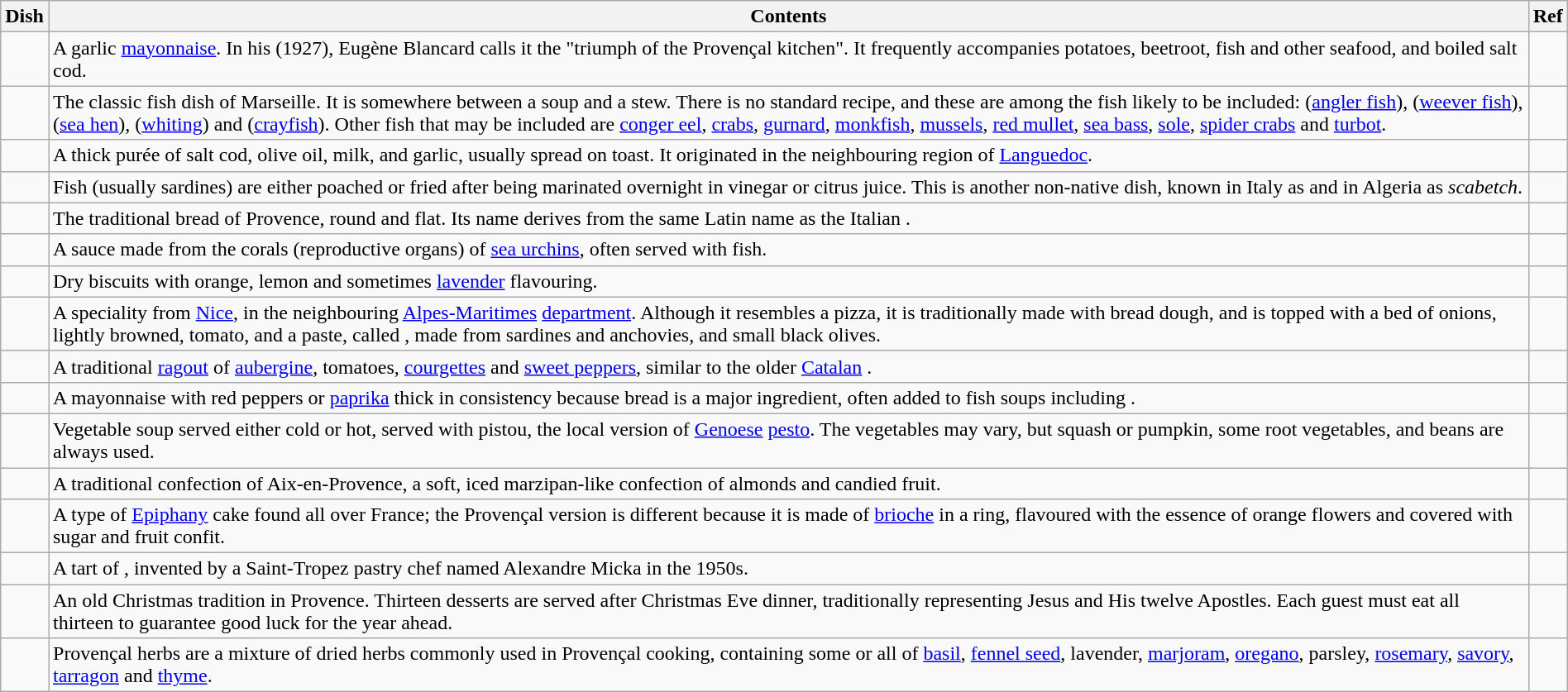<table class="wikitable plainrowheaders" style="text-align: left; margin-right: 0;">
<tr>
<th scope="col" >Dish</th>
<th scope="col">Contents</th>
<th scope="col">Ref</th>
</tr>
<tr>
<td></td>
<td>A garlic <a href='#'>mayonnaise</a>. In his  (1927), Eugène Blancard calls it the "triumph of the Provençal kitchen". It frequently accompanies potatoes, beetroot, fish and other seafood, and boiled salt cod.</td>
<td></td>
</tr>
<tr>
<td></td>
<td>The classic fish dish of Marseille. It is somewhere between a soup and a stew. There is no standard recipe, and these are among the fish likely to be included:  (<a href='#'>angler fish</a>),  (<a href='#'>weever fish</a>),  (<a href='#'>sea hen</a>),  (<a href='#'>whiting</a>) and  (<a href='#'>crayfish</a>). Other fish that may be included are <a href='#'>conger eel</a>, <a href='#'>crabs</a>, <a href='#'>gurnard</a>, <a href='#'>monkfish</a>, <a href='#'>mussels</a>, <a href='#'>red mullet</a>, <a href='#'>sea bass</a>, <a href='#'>sole</a>, <a href='#'>spider crabs</a> and <a href='#'>turbot</a>.</td>
<td><br></td>
</tr>
<tr>
<td></td>
<td>A thick purée of salt cod, olive oil, milk, and garlic, usually spread on toast. It originated in the neighbouring region of <a href='#'>Languedoc</a>.</td>
<td></td>
</tr>
<tr>
<td></td>
<td>Fish (usually sardines) are either poached or fried after being marinated overnight in vinegar or citrus juice. This is another non-native dish, known in Italy as  and in Algeria as <em>scabetch</em>.</td>
<td></td>
</tr>
<tr>
<td></td>
<td>The traditional bread of Provence, round and flat. Its name derives from the same Latin name as the Italian .</td>
<td></td>
</tr>
<tr>
<td><em></em></td>
<td>A sauce made from the corals (reproductive organs) of <a href='#'>sea urchins</a>, often served with fish.</td>
<td></td>
</tr>
<tr>
<td></td>
<td>Dry biscuits with orange, lemon and sometimes <a href='#'>lavender</a> flavouring.</td>
<td></td>
</tr>
<tr>
<td></td>
<td>A speciality from <a href='#'>Nice</a>, in the neighbouring <a href='#'>Alpes-Maritimes</a> <a href='#'>department</a>. Although it resembles a pizza, it is traditionally made with bread dough, and is topped with a bed of onions, lightly browned, tomato, and a paste, called , made from sardines and anchovies, and small black olives.</td>
<td></td>
</tr>
<tr>
<td></td>
<td>A traditional <a href='#'>ragout</a> of <a href='#'>aubergine</a>, tomatoes, <a href='#'>courgettes</a> and <a href='#'>sweet peppers</a>, similar to the older <a href='#'>Catalan</a> .</td>
<td></td>
</tr>
<tr>
<td></td>
<td>A mayonnaise with red peppers or <a href='#'>paprika</a> thick in consistency because bread is a major ingredient, often added to fish soups including .</td>
<td></td>
</tr>
<tr>
<td></td>
<td>Vegetable soup served either cold or hot, served with pistou, the local version of <a href='#'>Genoese</a> <a href='#'>pesto</a>. The vegetables may vary, but squash or pumpkin, some root vegetables, and beans are always used.</td>
</tr>
<tr>
<td></td>
<td>A traditional confection of Aix-en-Provence, a soft, iced marzipan-like confection of almonds and candied fruit.</td>
<td></td>
</tr>
<tr>
<td></td>
<td>A type of <a href='#'>Epiphany</a> cake found all over France; the Provençal version is different because it is made of <a href='#'>brioche</a> in a ring, flavoured with the essence of orange flowers and covered with sugar and fruit confit.</td>
<td></td>
</tr>
<tr>
<td></td>
<td>A tart of , invented by a Saint-Tropez pastry chef named Alexandre Micka in the 1950s.</td>
<td></td>
</tr>
<tr>
<td></td>
<td>An old Christmas tradition in Provence. Thirteen desserts are served after Christmas Eve dinner, traditionally representing Jesus and His twelve Apostles. Each guest must eat all thirteen to guarantee good luck for the year ahead.</td>
<td></td>
</tr>
<tr>
<td></td>
<td>Provençal herbs are a mixture of dried herbs commonly used in Provençal cooking, containing some or all of <a href='#'>basil</a>, <a href='#'>fennel seed</a>, lavender, <a href='#'>marjoram</a>, <a href='#'>oregano</a>, parsley, <a href='#'>rosemary</a>, <a href='#'>savory</a>, <a href='#'>tarragon</a> and <a href='#'>thyme</a>.</td>
<td></td>
</tr>
</table>
